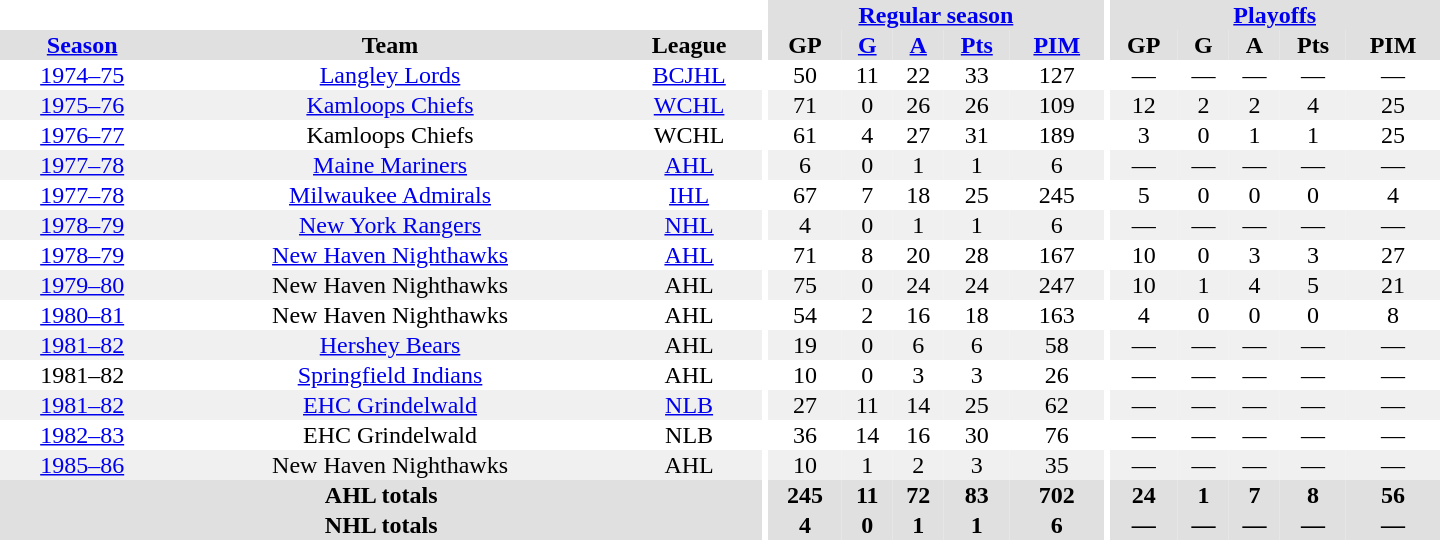<table border="0" cellpadding="1" cellspacing="0" style="text-align:center; width:60em">
<tr bgcolor="#e0e0e0">
<th colspan="3" bgcolor="#ffffff"></th>
<th rowspan="100" bgcolor="#ffffff"></th>
<th colspan="5"><a href='#'>Regular season</a></th>
<th rowspan="100" bgcolor="#ffffff"></th>
<th colspan="5"><a href='#'>Playoffs</a></th>
</tr>
<tr bgcolor="#e0e0e0">
<th><a href='#'>Season</a></th>
<th>Team</th>
<th>League</th>
<th>GP</th>
<th><a href='#'>G</a></th>
<th><a href='#'>A</a></th>
<th><a href='#'>Pts</a></th>
<th><a href='#'>PIM</a></th>
<th>GP</th>
<th>G</th>
<th>A</th>
<th>Pts</th>
<th>PIM</th>
</tr>
<tr>
<td><a href='#'>1974–75</a></td>
<td><a href='#'>Langley Lords</a></td>
<td><a href='#'>BCJHL</a></td>
<td>50</td>
<td>11</td>
<td>22</td>
<td>33</td>
<td>127</td>
<td>—</td>
<td>—</td>
<td>—</td>
<td>—</td>
<td>—</td>
</tr>
<tr bgcolor="#f0f0f0">
<td><a href='#'>1975–76</a></td>
<td><a href='#'>Kamloops Chiefs</a></td>
<td><a href='#'>WCHL</a></td>
<td>71</td>
<td>0</td>
<td>26</td>
<td>26</td>
<td>109</td>
<td>12</td>
<td>2</td>
<td>2</td>
<td>4</td>
<td>25</td>
</tr>
<tr>
<td><a href='#'>1976–77</a></td>
<td>Kamloops Chiefs</td>
<td>WCHL</td>
<td>61</td>
<td>4</td>
<td>27</td>
<td>31</td>
<td>189</td>
<td>3</td>
<td>0</td>
<td>1</td>
<td>1</td>
<td>25</td>
</tr>
<tr bgcolor="#f0f0f0">
<td><a href='#'>1977–78</a></td>
<td><a href='#'>Maine Mariners</a></td>
<td><a href='#'>AHL</a></td>
<td>6</td>
<td>0</td>
<td>1</td>
<td>1</td>
<td>6</td>
<td>—</td>
<td>—</td>
<td>—</td>
<td>—</td>
<td>—</td>
</tr>
<tr>
<td><a href='#'>1977–78</a></td>
<td><a href='#'>Milwaukee Admirals</a></td>
<td><a href='#'>IHL</a></td>
<td>67</td>
<td>7</td>
<td>18</td>
<td>25</td>
<td>245</td>
<td>5</td>
<td>0</td>
<td>0</td>
<td>0</td>
<td>4</td>
</tr>
<tr bgcolor="#f0f0f0">
<td><a href='#'>1978–79</a></td>
<td><a href='#'>New York Rangers</a></td>
<td><a href='#'>NHL</a></td>
<td>4</td>
<td>0</td>
<td>1</td>
<td>1</td>
<td>6</td>
<td>—</td>
<td>—</td>
<td>—</td>
<td>—</td>
<td>—</td>
</tr>
<tr>
<td><a href='#'>1978–79</a></td>
<td><a href='#'>New Haven Nighthawks</a></td>
<td><a href='#'>AHL</a></td>
<td>71</td>
<td>8</td>
<td>20</td>
<td>28</td>
<td>167</td>
<td>10</td>
<td>0</td>
<td>3</td>
<td>3</td>
<td>27</td>
</tr>
<tr bgcolor="#f0f0f0">
<td><a href='#'>1979–80</a></td>
<td>New Haven Nighthawks</td>
<td>AHL</td>
<td>75</td>
<td>0</td>
<td>24</td>
<td>24</td>
<td>247</td>
<td>10</td>
<td>1</td>
<td>4</td>
<td>5</td>
<td>21</td>
</tr>
<tr>
<td><a href='#'>1980–81</a></td>
<td>New Haven Nighthawks</td>
<td>AHL</td>
<td>54</td>
<td>2</td>
<td>16</td>
<td>18</td>
<td>163</td>
<td>4</td>
<td>0</td>
<td>0</td>
<td>0</td>
<td>8</td>
</tr>
<tr bgcolor="#f0f0f0">
<td><a href='#'>1981–82</a></td>
<td><a href='#'>Hershey Bears</a></td>
<td>AHL</td>
<td>19</td>
<td>0</td>
<td>6</td>
<td>6</td>
<td>58</td>
<td>—</td>
<td>—</td>
<td>—</td>
<td>—</td>
<td>—</td>
</tr>
<tr>
<td>1981–82</td>
<td><a href='#'>Springfield Indians</a></td>
<td>AHL</td>
<td>10</td>
<td>0</td>
<td>3</td>
<td>3</td>
<td>26</td>
<td>—</td>
<td>—</td>
<td>—</td>
<td>—</td>
<td>—</td>
</tr>
<tr bgcolor="#f0f0f0">
<td><a href='#'>1981–82</a></td>
<td><a href='#'>EHC Grindelwald</a></td>
<td><a href='#'>NLB</a></td>
<td>27</td>
<td>11</td>
<td>14</td>
<td>25</td>
<td>62</td>
<td>—</td>
<td>—</td>
<td>—</td>
<td>—</td>
<td>—</td>
</tr>
<tr>
<td><a href='#'>1982–83</a></td>
<td>EHC Grindelwald</td>
<td>NLB</td>
<td>36</td>
<td>14</td>
<td>16</td>
<td>30</td>
<td>76</td>
<td>—</td>
<td>—</td>
<td>—</td>
<td>—</td>
<td>—</td>
</tr>
<tr bgcolor="#f0f0f0">
<td><a href='#'>1985–86</a></td>
<td>New Haven Nighthawks</td>
<td>AHL</td>
<td>10</td>
<td>1</td>
<td>2</td>
<td>3</td>
<td>35</td>
<td>—</td>
<td>—</td>
<td>—</td>
<td>—</td>
<td>—</td>
</tr>
<tr bgcolor="#e0e0e0">
<th colspan="3">AHL totals</th>
<th>245</th>
<th>11</th>
<th>72</th>
<th>83</th>
<th>702</th>
<th>24</th>
<th>1</th>
<th>7</th>
<th>8</th>
<th>56</th>
</tr>
<tr bgcolor="#e0e0e0">
<th colspan="3">NHL totals</th>
<th>4</th>
<th>0</th>
<th>1</th>
<th>1</th>
<th>6</th>
<th>—</th>
<th>—</th>
<th>—</th>
<th>—</th>
<th>—</th>
</tr>
</table>
